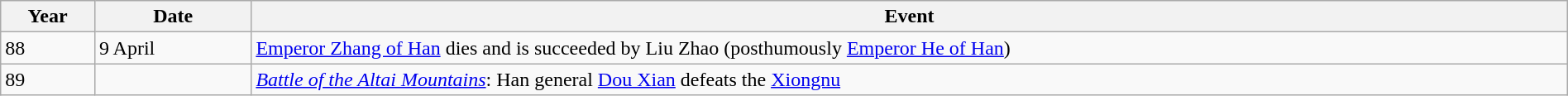<table class="wikitable" style="width:100%;">
<tr>
<th style="width:6%">Year</th>
<th style="width:10%">Date</th>
<th>Event</th>
</tr>
<tr>
<td>88</td>
<td>9 April</td>
<td><a href='#'>Emperor Zhang of Han</a> dies and is succeeded by Liu Zhao (posthumously <a href='#'>Emperor He of Han</a>)</td>
</tr>
<tr>
<td>89</td>
<td></td>
<td><em><a href='#'>Battle of the Altai Mountains</a></em>: Han general <a href='#'>Dou Xian</a> defeats the <a href='#'>Xiongnu</a></td>
</tr>
</table>
